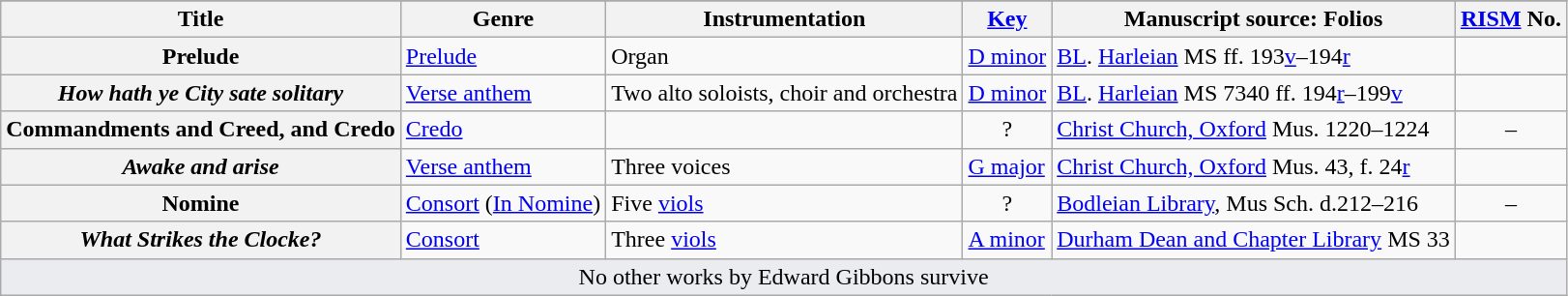<table class = "wikitable sortable plainrowheaders">
<tr>
</tr>
<tr>
<th scope="col">Title</th>
<th scope="col">Genre</th>
<th scope="col">Instrumentation</th>
<th scope="col"><a href='#'>Key</a></th>
<th scope="col">Manuscript source: Folios</th>
<th scope="col"><a href='#'>RISM</a> No.</th>
</tr>
<tr>
<th scope="row">Prelude</th>
<td><a href='#'>Prelude</a></td>
<td>Organ</td>
<td><a href='#'>D minor</a></td>
<td><a href='#'>BL</a>. <a href='#'>Harleian</a> MS ff. 193<a href='#'>v</a>–194<a href='#'>r</a></td>
<td></td>
</tr>
<tr>
<th scope="row"><em>How hath ye City sate solitary</em></th>
<td><a href='#'>Verse anthem</a></td>
<td>Two alto soloists, choir and orchestra</td>
<td><a href='#'>D minor</a></td>
<td><a href='#'>BL</a>. <a href='#'>Harleian</a> MS 7340 ff. 194<a href='#'>r</a>–199<a href='#'>v</a></td>
<td></td>
</tr>
<tr>
<th scope="row">Commandments and Creed, and Credo</th>
<td><a href='#'>Credo</a></td>
<td></td>
<td style="text-align: center;" data-sort-value="ZZZ">?</td>
<td><a href='#'>Christ Church, Oxford</a> Mus. 1220–1224</td>
<td style="text-align: center;" data-sort-value="ZZZ">–</td>
</tr>
<tr>
<th scope="row"><em>Awake and arise</em></th>
<td><a href='#'>Verse anthem</a></td>
<td>Three voices</td>
<td><a href='#'>G major</a></td>
<td><a href='#'>Christ Church, Oxford</a> Mus. 43, f. 24<a href='#'>r</a></td>
<td></td>
</tr>
<tr>
<th scope="row">Nomine</th>
<td><a href='#'>Consort</a> (<a href='#'>In Nomine</a>)</td>
<td>Five <a href='#'>viols</a></td>
<td style="text-align: center;" data-sort-value="ZZZ">?</td>
<td><a href='#'>Bodleian Library</a>, Mus Sch. d.212–216</td>
<td style="text-align: center;" data-sort-value="ZZZ">–</td>
</tr>
<tr>
<th scope="row"><em>What Strikes the Clocke?</em></th>
<td><a href='#'>Consort</a></td>
<td>Three <a href='#'>viols</a></td>
<td><a href='#'>A minor</a></td>
<td><a href='#'>Durham Dean and Chapter Library</a>  MS 33</td>
<td></td>
</tr>
<tr>
<td colspan="6" style="background-color: #EAECF0" align="center" data-sort-value="ZZZZ">No other works by Edward Gibbons survive</td>
</tr>
</table>
